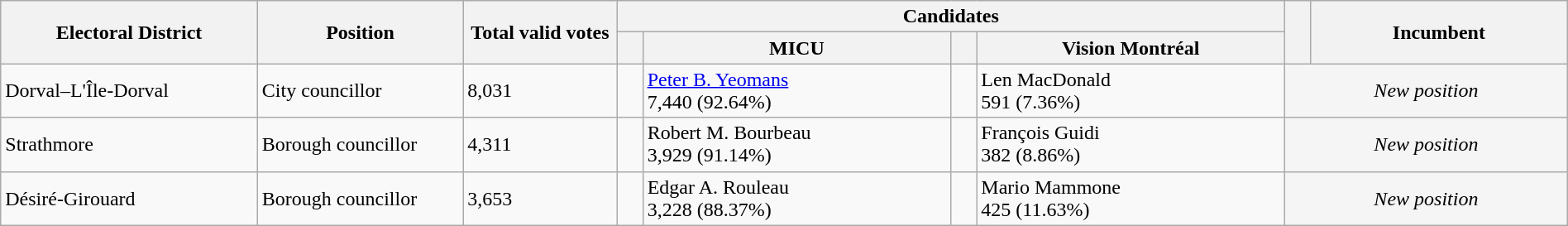<table class="wikitable" width="100%">
<tr>
<th width=10% rowspan=2>Electoral District</th>
<th width=8% rowspan=2>Position</th>
<th width=6% rowspan=2>Total valid votes</th>
<th colspan=4>Candidates</th>
<th width=1% rowspan=2> </th>
<th width=10% rowspan=2>Incumbent</th>
</tr>
<tr>
<th width=1% > </th>
<th width=12% >MICU</th>
<th width=1% > </th>
<th width=12% >Vision Montréal</th>
</tr>
<tr>
<td>Dorval–L'Île-Dorval</td>
<td>City councillor</td>
<td>8,031</td>
<td> </td>
<td><a href='#'>Peter B. Yeomans</a><br>7,440 (92.64%)</td>
<td></td>
<td>Len MacDonald<br>591 (7.36%)</td>
<td colspan="2" style="background:whitesmoke; text-align:center;"><em>New position</em></td>
</tr>
<tr>
<td>Strathmore</td>
<td>Borough councillor</td>
<td>4,311</td>
<td> </td>
<td>Robert M. Bourbeau<br>3,929 (91.14%)</td>
<td></td>
<td>François Guidi<br>382 (8.86%)</td>
<td colspan="2" style="background:whitesmoke; text-align:center;"><em>New position</em></td>
</tr>
<tr>
<td>Désiré-Girouard</td>
<td>Borough councillor</td>
<td>3,653</td>
<td> </td>
<td>Edgar A. Rouleau<br>3,228 (88.37%)</td>
<td></td>
<td>Mario Mammone<br>425 (11.63%)</td>
<td colspan="2" style="background:whitesmoke; text-align:center;"><em>New position</em></td>
</tr>
</table>
